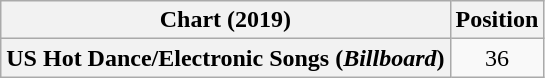<table class="wikitable plainrowheaders" style="text-align:center">
<tr>
<th scope="col">Chart (2019)</th>
<th scope="col">Position</th>
</tr>
<tr>
<th scope="row">US Hot Dance/Electronic Songs (<em>Billboard</em>)</th>
<td>36</td>
</tr>
</table>
